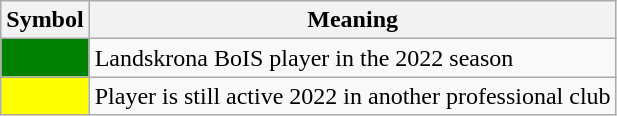<table Class="wikitable">
<tr>
<th scope=col>Symbol</th>
<th scope=col>Meaning</th>
</tr>
<tr>
<td style="background:green;"></td>
<td>Landskrona BoIS player in the 2022 season</td>
</tr>
<tr>
<td style="background:yellow;"></td>
<td>Player is still active 2022 in another professional club</td>
</tr>
</table>
